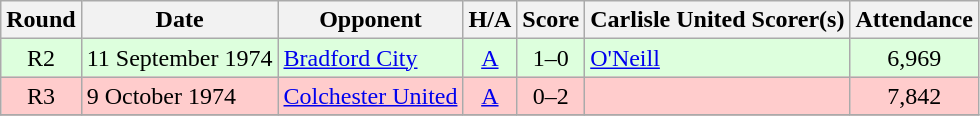<table class="wikitable" style="text-align:center">
<tr>
<th>Round</th>
<th>Date</th>
<th>Opponent</th>
<th>H/A</th>
<th>Score</th>
<th>Carlisle United Scorer(s)</th>
<th>Attendance</th>
</tr>
<tr bgcolor=#ddffdd>
<td>R2</td>
<td align=left>11 September 1974</td>
<td align=left><a href='#'>Bradford City</a></td>
<td><a href='#'>A</a></td>
<td>1–0</td>
<td align=left><a href='#'>O'Neill</a></td>
<td>6,969</td>
</tr>
<tr bgcolor=#FFCCCC>
<td>R3</td>
<td align=left>9 October 1974</td>
<td align=left><a href='#'>Colchester United</a></td>
<td><a href='#'>A</a></td>
<td>0–2</td>
<td align=left></td>
<td>7,842</td>
</tr>
<tr>
</tr>
</table>
